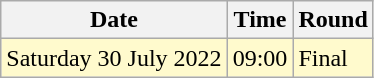<table class="wikitable">
<tr>
<th>Date</th>
<th>Time</th>
<th>Round</th>
</tr>
<tr>
<td style=background:lemonchiffon>Saturday 30 July 2022</td>
<td style=background:lemonchiffon>09:00</td>
<td style=background:lemonchiffon>Final</td>
</tr>
</table>
